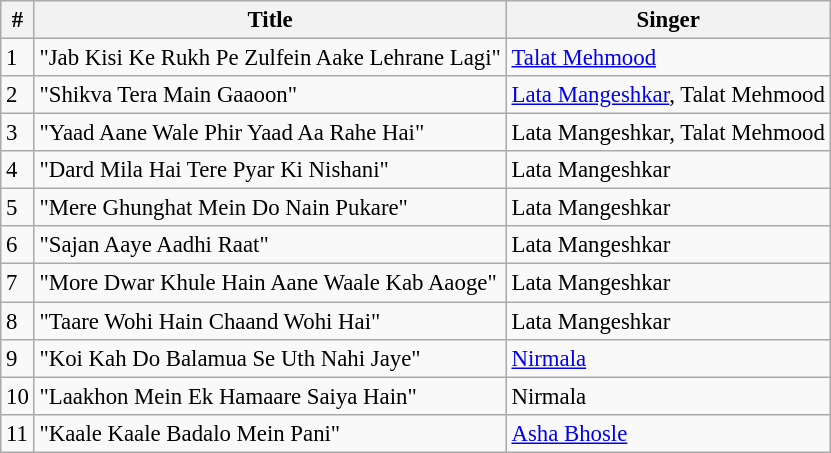<table class="wikitable" style="font-size:95%;">
<tr>
<th>#</th>
<th>Title</th>
<th>Singer</th>
</tr>
<tr>
<td>1</td>
<td>"Jab Kisi Ke Rukh Pe Zulfein Aake Lehrane Lagi" </td>
<td><a href='#'>Talat Mehmood</a></td>
</tr>
<tr>
<td>2</td>
<td>"Shikva Tera Main Gaaoon"</td>
<td><a href='#'>Lata Mangeshkar</a>, Talat Mehmood</td>
</tr>
<tr>
<td>3</td>
<td>"Yaad Aane Wale Phir Yaad Aa Rahe Hai"</td>
<td>Lata Mangeshkar, Talat Mehmood</td>
</tr>
<tr>
<td>4</td>
<td>"Dard Mila Hai Tere Pyar Ki Nishani"</td>
<td>Lata Mangeshkar</td>
</tr>
<tr>
<td>5</td>
<td>"Mere Ghunghat Mein Do Nain Pukare"</td>
<td>Lata Mangeshkar</td>
</tr>
<tr>
<td>6</td>
<td>"Sajan Aaye Aadhi Raat"</td>
<td>Lata Mangeshkar</td>
</tr>
<tr>
<td>7</td>
<td>"More Dwar Khule Hain Aane Waale Kab Aaoge"</td>
<td>Lata Mangeshkar</td>
</tr>
<tr>
<td>8</td>
<td>"Taare Wohi Hain Chaand Wohi Hai"</td>
<td>Lata Mangeshkar</td>
</tr>
<tr>
<td>9</td>
<td>"Koi Kah Do Balamua Se Uth Nahi Jaye"</td>
<td><a href='#'>Nirmala</a></td>
</tr>
<tr>
<td>10</td>
<td>"Laakhon Mein Ek Hamaare Saiya Hain"</td>
<td>Nirmala</td>
</tr>
<tr>
<td>11</td>
<td>"Kaale Kaale Badalo Mein Pani"</td>
<td><a href='#'>Asha Bhosle</a></td>
</tr>
</table>
